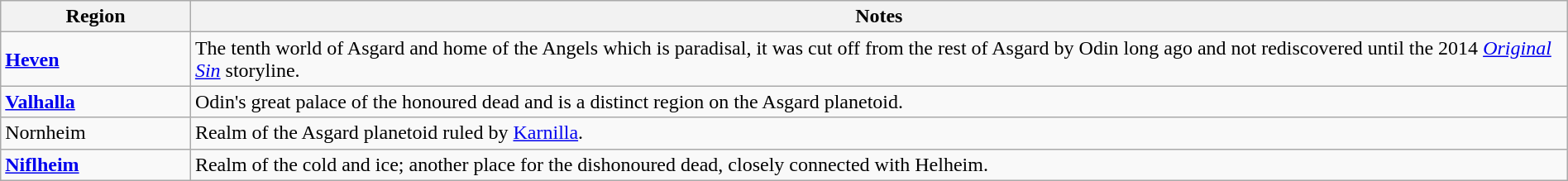<table class="wikitable"  style="width:100%; text-align:left; margin:1em auto 1em auto;">
<tr>
<th width=12%>Region</th>
<th width=87%>Notes</th>
</tr>
<tr>
<td><strong><a href='#'>Heven</a></strong></td>
<td>The tenth world of Asgard and home of the Angels which is paradisal, it was cut off from the rest of Asgard by Odin long ago and not rediscovered until the 2014 <em><a href='#'>Original Sin</a></em> storyline.</td>
</tr>
<tr>
<td><strong><a href='#'>Valhalla</a></strong></td>
<td>Odin's great palace of the honoured dead and is a distinct region on the Asgard planetoid.</td>
</tr>
<tr>
<td>Nornheim</td>
<td>Realm of the Asgard planetoid ruled by <a href='#'>Karnilla</a>.</td>
</tr>
<tr>
<td><strong><a href='#'>Niflheim</a></strong></td>
<td>Realm of the cold and ice; another place for the dishonoured dead, closely connected with Helheim.</td>
</tr>
</table>
